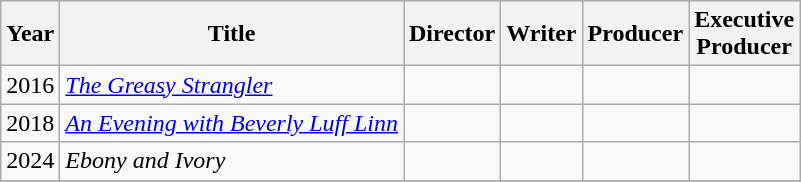<table class="wikitable">
<tr>
<th>Year</th>
<th>Title</th>
<th>Director</th>
<th>Writer</th>
<th>Producer</th>
<th>Executive<br>Producer</th>
</tr>
<tr>
<td>2016</td>
<td><em><a href='#'>The Greasy Strangler</a></em></td>
<td></td>
<td></td>
<td></td>
<td></td>
</tr>
<tr>
<td>2018</td>
<td><em><a href='#'>An Evening with Beverly Luff Linn</a></em></td>
<td></td>
<td></td>
<td></td>
<td></td>
</tr>
<tr>
<td>2024</td>
<td><em>Ebony and Ivory</em></td>
<td></td>
<td></td>
<td></td>
<td></td>
</tr>
<tr>
</tr>
</table>
